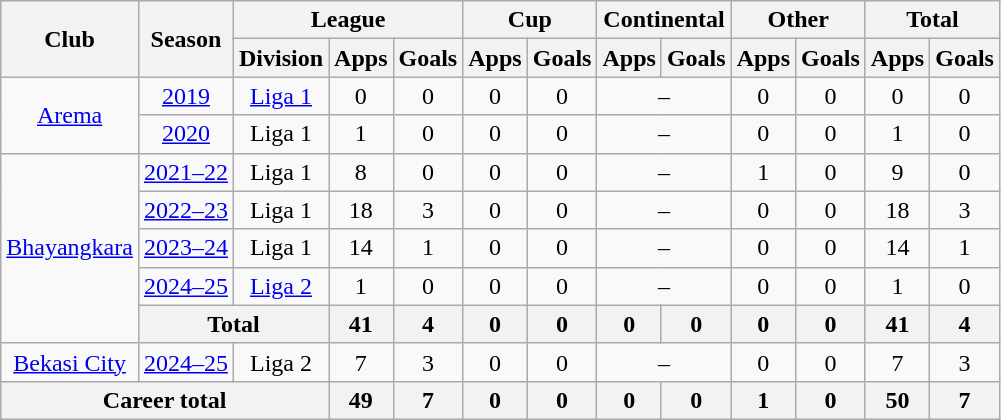<table class="wikitable" style="text-align: center">
<tr>
<th rowspan="2">Club</th>
<th rowspan="2">Season</th>
<th colspan="3">League</th>
<th colspan="2">Cup</th>
<th colspan="2">Continental</th>
<th colspan="2">Other</th>
<th colspan="2">Total</th>
</tr>
<tr>
<th>Division</th>
<th>Apps</th>
<th>Goals</th>
<th>Apps</th>
<th>Goals</th>
<th>Apps</th>
<th>Goals</th>
<th>Apps</th>
<th>Goals</th>
<th>Apps</th>
<th>Goals</th>
</tr>
<tr>
<td rowspan="2"><a href='#'>Arema</a></td>
<td><a href='#'>2019</a></td>
<td rowspan="1" valign="center"><a href='#'>Liga 1</a></td>
<td>0</td>
<td>0</td>
<td>0</td>
<td>0</td>
<td colspan="2">–</td>
<td>0</td>
<td>0</td>
<td>0</td>
<td>0</td>
</tr>
<tr>
<td><a href='#'>2020</a></td>
<td rowspan="1" valign="center">Liga 1</td>
<td>1</td>
<td>0</td>
<td>0</td>
<td>0</td>
<td colspan="2">–</td>
<td>0</td>
<td>0</td>
<td>1</td>
<td>0</td>
</tr>
<tr>
<td rowspan="5"><a href='#'>Bhayangkara</a></td>
<td><a href='#'>2021–22</a></td>
<td rowspan="1" valign="center">Liga 1</td>
<td>8</td>
<td>0</td>
<td>0</td>
<td>0</td>
<td colspan="2">–</td>
<td>1</td>
<td>0</td>
<td>9</td>
<td>0</td>
</tr>
<tr>
<td><a href='#'>2022–23</a></td>
<td rowspan="1" valign="center">Liga 1</td>
<td>18</td>
<td>3</td>
<td>0</td>
<td>0</td>
<td colspan=2>–</td>
<td>0</td>
<td>0</td>
<td>18</td>
<td>3</td>
</tr>
<tr>
<td><a href='#'>2023–24</a></td>
<td>Liga 1</td>
<td>14</td>
<td>1</td>
<td>0</td>
<td>0</td>
<td colspan="2">–</td>
<td>0</td>
<td>0</td>
<td>14</td>
<td>1</td>
</tr>
<tr>
<td><a href='#'>2024–25</a></td>
<td><a href='#'>Liga 2</a></td>
<td>1</td>
<td>0</td>
<td>0</td>
<td>0</td>
<td colspan="2">–</td>
<td>0</td>
<td>0</td>
<td>1</td>
<td>0</td>
</tr>
<tr>
<th colspan=2>Total</th>
<th>41</th>
<th>4</th>
<th>0</th>
<th>0</th>
<th>0</th>
<th>0</th>
<th>0</th>
<th>0</th>
<th>41</th>
<th>4</th>
</tr>
<tr>
<td rowspan="1"><a href='#'>Bekasi City</a></td>
<td><a href='#'>2024–25</a></td>
<td>Liga 2</td>
<td>7</td>
<td>3</td>
<td>0</td>
<td>0</td>
<td colspan="2">–</td>
<td>0</td>
<td>0</td>
<td>7</td>
<td>3</td>
</tr>
<tr>
<th colspan=3>Career total</th>
<th>49</th>
<th>7</th>
<th>0</th>
<th>0</th>
<th>0</th>
<th>0</th>
<th>1</th>
<th>0</th>
<th>50</th>
<th>7</th>
</tr>
</table>
